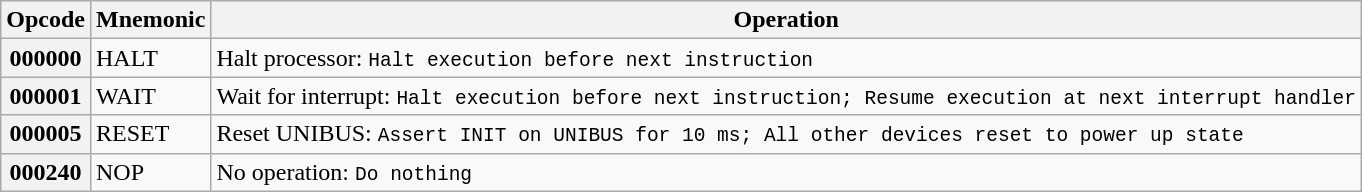<table class="wikitable">
<tr>
<th>Opcode</th>
<th>Mnemonic</th>
<th>Operation</th>
</tr>
<tr>
<th>000000</th>
<td>HALT</td>
<td>Halt processor: <code>Halt execution before next instruction</code></td>
</tr>
<tr>
<th>000001</th>
<td>WAIT</td>
<td>Wait for interrupt: <code>Halt execution before next instruction; Resume execution at next interrupt handler</code></td>
</tr>
<tr>
<th>000005</th>
<td>RESET</td>
<td>Reset UNIBUS: <code>Assert INIT on UNIBUS for 10 ms; All other devices reset to power up state</code></td>
</tr>
<tr>
<th>000240</th>
<td>NOP</td>
<td>No operation: <code>Do nothing</code></td>
</tr>
</table>
